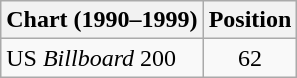<table class="wikitable sortable">
<tr>
<th>Chart (1990–1999)</th>
<th>Position</th>
</tr>
<tr>
<td>US <em>Billboard</em> 200</td>
<td style="text-align:center;">62</td>
</tr>
</table>
